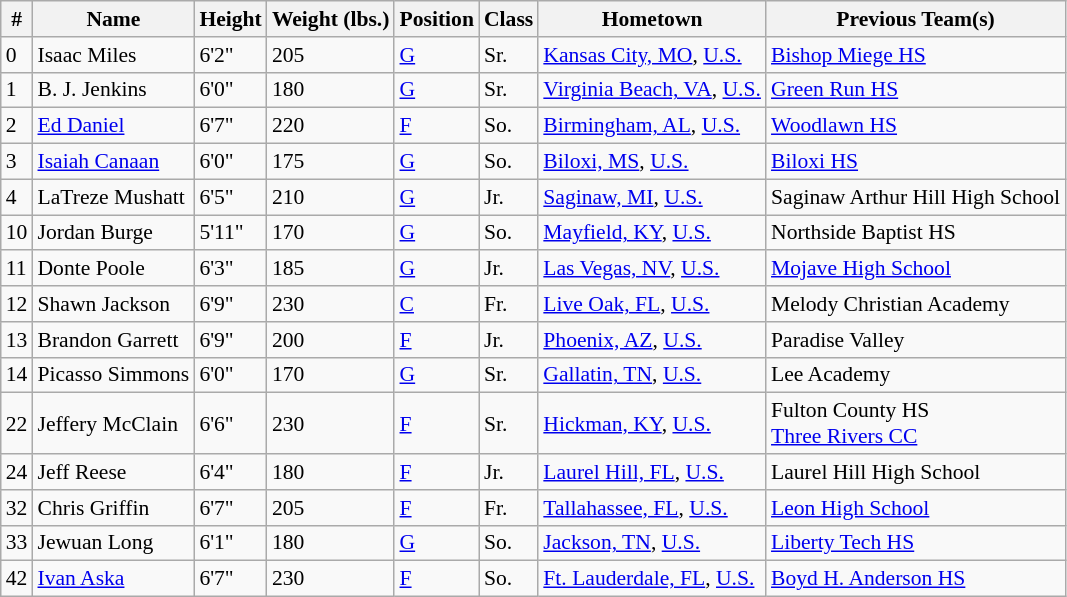<table class="wikitable" style="font-size: 90%">
<tr>
<th>#</th>
<th>Name</th>
<th>Height</th>
<th>Weight (lbs.)</th>
<th>Position</th>
<th>Class</th>
<th>Hometown</th>
<th>Previous Team(s)</th>
</tr>
<tr>
<td>0</td>
<td>Isaac Miles</td>
<td>6'2"</td>
<td>205</td>
<td><a href='#'>G</a></td>
<td>Sr.</td>
<td><a href='#'>Kansas City, MO</a>, <a href='#'>U.S.</a></td>
<td><a href='#'>Bishop Miege HS</a></td>
</tr>
<tr>
<td>1</td>
<td>B. J. Jenkins</td>
<td>6'0"</td>
<td>180</td>
<td><a href='#'>G</a></td>
<td>Sr.</td>
<td><a href='#'>Virginia Beach, VA</a>, <a href='#'>U.S.</a></td>
<td><a href='#'>Green Run HS</a></td>
</tr>
<tr>
<td>2</td>
<td><a href='#'>Ed Daniel</a></td>
<td>6'7"</td>
<td>220</td>
<td><a href='#'>F</a></td>
<td>So.</td>
<td><a href='#'>Birmingham, AL</a>, <a href='#'>U.S.</a></td>
<td><a href='#'>Woodlawn HS</a></td>
</tr>
<tr>
<td>3</td>
<td><a href='#'>Isaiah Canaan</a></td>
<td>6'0"</td>
<td>175</td>
<td><a href='#'>G</a></td>
<td>So.</td>
<td><a href='#'>Biloxi, MS</a>, <a href='#'>U.S.</a></td>
<td><a href='#'>Biloxi HS</a></td>
</tr>
<tr>
<td>4</td>
<td>LaTreze Mushatt</td>
<td>6'5"</td>
<td>210</td>
<td><a href='#'>G</a></td>
<td>Jr.</td>
<td><a href='#'>Saginaw, MI</a>, <a href='#'>U.S.</a></td>
<td>Saginaw Arthur Hill High School</td>
</tr>
<tr>
<td>10</td>
<td>Jordan Burge</td>
<td>5'11"</td>
<td>170</td>
<td><a href='#'>G</a></td>
<td>So.</td>
<td><a href='#'>Mayfield, KY</a>, <a href='#'>U.S.</a></td>
<td>Northside Baptist HS</td>
</tr>
<tr>
<td>11</td>
<td>Donte Poole</td>
<td>6'3"</td>
<td>185</td>
<td><a href='#'>G</a></td>
<td>Jr.</td>
<td><a href='#'>Las Vegas, NV</a>, <a href='#'>U.S.</a></td>
<td><a href='#'>Mojave High School</a></td>
</tr>
<tr>
<td>12</td>
<td>Shawn Jackson</td>
<td>6'9"</td>
<td>230</td>
<td><a href='#'>C</a></td>
<td>Fr.</td>
<td><a href='#'>Live Oak, FL</a>, <a href='#'>U.S.</a></td>
<td>Melody Christian Academy</td>
</tr>
<tr>
<td>13</td>
<td>Brandon Garrett</td>
<td>6'9"</td>
<td>200</td>
<td><a href='#'>F</a></td>
<td>Jr.</td>
<td><a href='#'>Phoenix, AZ</a>, <a href='#'>U.S.</a></td>
<td>Paradise Valley</td>
</tr>
<tr>
<td>14</td>
<td>Picasso Simmons</td>
<td>6'0"</td>
<td>170</td>
<td><a href='#'>G</a></td>
<td>Sr.</td>
<td><a href='#'>Gallatin, TN</a>, <a href='#'>U.S.</a></td>
<td>Lee Academy</td>
</tr>
<tr>
<td>22</td>
<td>Jeffery McClain</td>
<td>6'6"</td>
<td>230</td>
<td><a href='#'>F</a></td>
<td>Sr.</td>
<td><a href='#'>Hickman, KY</a>, <a href='#'>U.S.</a></td>
<td>Fulton County HS<br><a href='#'>Three Rivers CC</a></td>
</tr>
<tr>
<td>24</td>
<td>Jeff Reese</td>
<td>6'4"</td>
<td>180</td>
<td><a href='#'>F</a></td>
<td>Jr.</td>
<td><a href='#'>Laurel Hill, FL</a>, <a href='#'>U.S.</a></td>
<td>Laurel Hill High School</td>
</tr>
<tr>
<td>32</td>
<td>Chris Griffin</td>
<td>6'7"</td>
<td>205</td>
<td><a href='#'>F</a></td>
<td>Fr.</td>
<td><a href='#'>Tallahassee, FL</a>, <a href='#'>U.S.</a></td>
<td><a href='#'>Leon High School</a></td>
</tr>
<tr>
<td>33</td>
<td>Jewuan Long</td>
<td>6'1"</td>
<td>180</td>
<td><a href='#'>G</a></td>
<td>So.</td>
<td><a href='#'>Jackson, TN</a>, <a href='#'>U.S.</a></td>
<td><a href='#'>Liberty Tech HS</a></td>
</tr>
<tr>
<td>42</td>
<td><a href='#'>Ivan Aska</a></td>
<td>6'7"</td>
<td>230</td>
<td><a href='#'>F</a></td>
<td>So.</td>
<td><a href='#'>Ft. Lauderdale, FL</a>, <a href='#'>U.S.</a></td>
<td><a href='#'>Boyd H. Anderson HS</a></td>
</tr>
</table>
